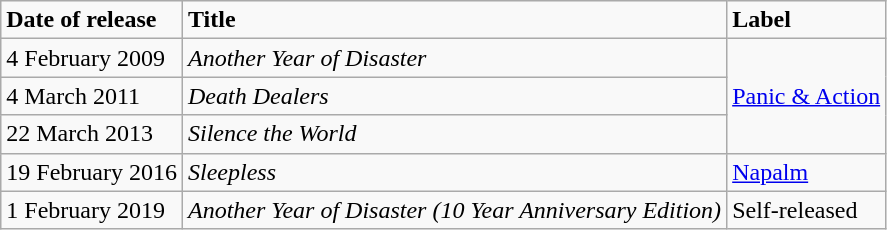<table class="wikitable">
<tr>
<td><strong>Date of release</strong></td>
<td><strong>Title</strong></td>
<td><strong>Label</strong></td>
</tr>
<tr>
<td>4 February 2009</td>
<td><em>Another Year of Disaster</em></td>
<td rowspan="3"><a href='#'>Panic & Action</a></td>
</tr>
<tr>
<td>4 March 2011</td>
<td><em>Death Dealers</em></td>
</tr>
<tr>
<td>22 March 2013</td>
<td><em>Silence the World</em></td>
</tr>
<tr>
<td>19 February 2016</td>
<td><em>Sleepless</em></td>
<td><a href='#'>Napalm</a></td>
</tr>
<tr>
<td>1 February 2019</td>
<td><em>Another Year of Disaster (10 Year Anniversary Edition)</em></td>
<td>Self-released</td>
</tr>
</table>
